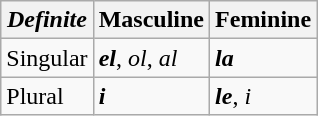<table class="wikitable">
<tr>
<th><em>Definite</em></th>
<th>Masculine</th>
<th>Feminine</th>
</tr>
<tr>
<td>Singular</td>
<td><strong><em>el</em></strong>, <em>ol</em>, <em>al</em></td>
<td><strong><em>la</em></strong></td>
</tr>
<tr>
<td>Plural</td>
<td><strong><em>i</em></strong></td>
<td><strong><em>le</em></strong>, <em>i</em></td>
</tr>
</table>
